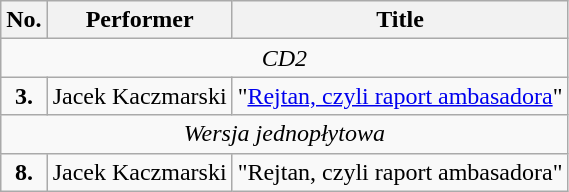<table class="wikitable">
<tr>
<th>No.</th>
<th>Performer</th>
<th>Title</th>
</tr>
<tr>
<td colspan="3" style="text-align:center"><em>CD2</em></td>
</tr>
<tr>
<td style="text-align:center"><strong>3.</strong></td>
<td>Jacek Kaczmarski</td>
<td>"<a href='#'>Rejtan, czyli raport ambasadora</a>"</td>
</tr>
<tr>
<td colspan="3" style="text-align:center"><em>Wersja jednopłytowa</em></td>
</tr>
<tr>
<td style="text-align:center"><strong>8.</strong></td>
<td>Jacek Kaczmarski</td>
<td>"Rejtan, czyli raport ambasadora"</td>
</tr>
</table>
